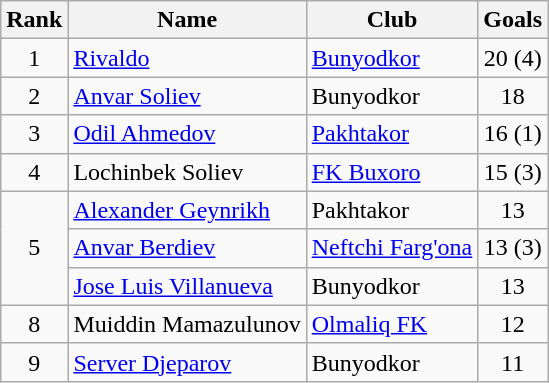<table class="wikitable" style="text-align:center">
<tr>
<th>Rank</th>
<th>Name</th>
<th>Club</th>
<th>Goals</th>
</tr>
<tr>
<td>1</td>
<td align="left"> <a href='#'>Rivaldo</a></td>
<td align="left"><a href='#'>Bunyodkor</a></td>
<td>20 (4)</td>
</tr>
<tr>
<td>2</td>
<td align="left"> <a href='#'>Anvar Soliev</a></td>
<td align="left">Bunyodkor</td>
<td>18</td>
</tr>
<tr>
<td>3</td>
<td align="left"> <a href='#'>Odil Ahmedov</a></td>
<td align="left"><a href='#'>Pakhtakor</a></td>
<td>16 (1)</td>
</tr>
<tr>
<td>4</td>
<td align="left"> Lochinbek Soliev</td>
<td align="left"><a href='#'>FK Buxoro</a></td>
<td>15 (3)</td>
</tr>
<tr>
<td rowspan="3">5</td>
<td align="left"> <a href='#'>Alexander Geynrikh</a></td>
<td align="left">Pakhtakor</td>
<td>13</td>
</tr>
<tr>
<td align="left"> <a href='#'>Anvar Berdiev</a></td>
<td align="left"><a href='#'>Neftchi Farg'ona</a></td>
<td>13 (3)</td>
</tr>
<tr>
<td align="left"> <a href='#'>Jose Luis Villanueva</a></td>
<td align="left">Bunyodkor</td>
<td>13</td>
</tr>
<tr>
<td>8</td>
<td align="left"> Muiddin Mamazulunov</td>
<td align="left"><a href='#'>Olmaliq FK</a></td>
<td>12</td>
</tr>
<tr>
<td>9</td>
<td align="left"> <a href='#'>Server Djeparov</a></td>
<td align="left">Bunyodkor</td>
<td>11</td>
</tr>
</table>
